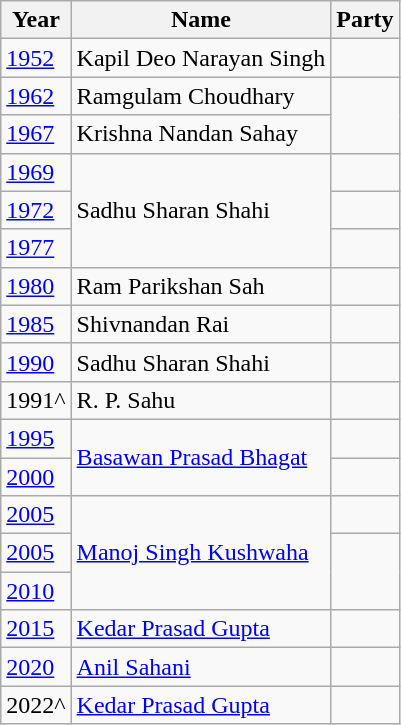<table class="wikitable sortable">
<tr>
<th>Year</th>
<th>Name</th>
<th colspan="2">Party</th>
</tr>
<tr>
<td><a href='#'>1952</a></td>
<td>Kapil Deo Narayan Singh</td>
<td></td>
</tr>
<tr>
<td><a href='#'>1962</a></td>
<td>Ramgulam Choudhary</td>
</tr>
<tr>
<td><a href='#'>1967</a></td>
<td>Krishna Nandan Sahay</td>
</tr>
<tr>
<td><a href='#'>1969</a></td>
<td rowspan="3">Sadhu Sharan Shahi</td>
<td></td>
</tr>
<tr>
<td><a href='#'>1972</a></td>
<td></td>
</tr>
<tr>
<td><a href='#'>1977</a></td>
<td></td>
</tr>
<tr>
<td><a href='#'>1980</a></td>
<td>Ram Parikshan Sah</td>
<td></td>
</tr>
<tr>
<td><a href='#'>1985</a></td>
<td>Shivnandan Rai</td>
<td></td>
</tr>
<tr>
<td><a href='#'>1990</a></td>
<td>Sadhu Sharan Shahi</td>
<td></td>
</tr>
<tr>
<td>1991^</td>
<td>R. P. Sahu</td>
<td></td>
</tr>
<tr>
<td><a href='#'>1995</a></td>
<td rowspan="2"><a href='#'>Basawan Prasad Bhagat</a></td>
</tr>
<tr>
<td><a href='#'>2000</a></td>
<td></td>
</tr>
<tr>
<td><a href='#'>2005</a></td>
<td rowspan="3"><a href='#'>Manoj Singh Kushwaha</a></td>
<td></td>
</tr>
<tr>
<td><a href='#'>2005</a></td>
</tr>
<tr>
<td><a href='#'>2010</a></td>
</tr>
<tr>
<td><a href='#'>2015</a></td>
<td><a href='#'>Kedar Prasad Gupta</a></td>
<td></td>
</tr>
<tr>
<td><a href='#'>2020</a></td>
<td><a href='#'>Anil Sahani</a></td>
<td></td>
</tr>
<tr>
<td>2022^</td>
<td><a href='#'>Kedar Prasad Gupta</a></td>
<td></td>
</tr>
</table>
